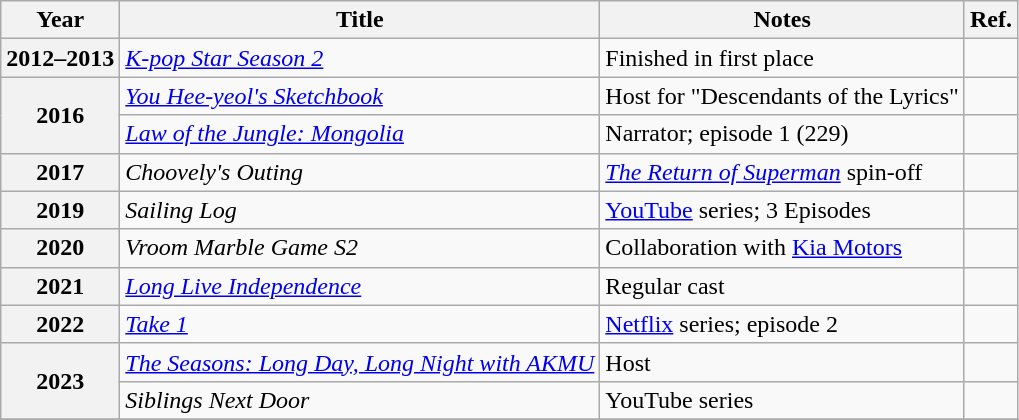<table class="wikitable plainrowheaders sortable">
<tr>
<th scope="col">Year</th>
<th scope="col">Title</th>
<th scope="col">Notes</th>
<th scope="col">Ref.</th>
</tr>
<tr>
<th scope="row">2012–2013</th>
<td><em><a href='#'>K-pop Star Season 2</a></em></td>
<td>Finished in first place</td>
<td align="center"></td>
</tr>
<tr>
<th scope="row" rowspan="2">2016</th>
<td><em><a href='#'>You Hee-yeol's Sketchbook</a></em></td>
<td>Host for "Descendants of the Lyrics"</td>
<td align="center"></td>
</tr>
<tr>
<td><em><a href='#'>Law of the Jungle: Mongolia</a></em></td>
<td>Narrator; episode 1 (229)</td>
<td align="center"></td>
</tr>
<tr>
<th scope="row">2017</th>
<td><em>Choovely's Outing</em></td>
<td><em><a href='#'>The Return of Superman</a></em> spin-off</td>
<td align="center"></td>
</tr>
<tr>
<th scope="row">2019</th>
<td><em>Sailing Log</em></td>
<td><a href='#'>YouTube</a> series; 3 Episodes</td>
<td align="center"></td>
</tr>
<tr>
<th scope="row">2020</th>
<td><em>Vroom Marble Game S2</em></td>
<td>Collaboration with <a href='#'>Kia Motors</a></td>
<td align="center"></td>
</tr>
<tr>
<th scope="row">2021</th>
<td><em><a href='#'>Long Live Independence</a></em></td>
<td>Regular cast</td>
<td align="center"></td>
</tr>
<tr>
<th scope="row">2022</th>
<td><em><a href='#'>Take 1</a></em></td>
<td><a href='#'>Netflix</a> series; episode 2</td>
<td style="text-align:center"></td>
</tr>
<tr>
<th scope="row" rowspan="2">2023</th>
<td><em><a href='#'>The Seasons: Long Day, Long Night with AKMU</a></em></td>
<td>Host</td>
<td style="text-align:center"></td>
</tr>
<tr>
<td><em>Siblings Next Door</em></td>
<td>YouTube series</td>
<td style="text-align:center"></td>
</tr>
<tr>
</tr>
</table>
